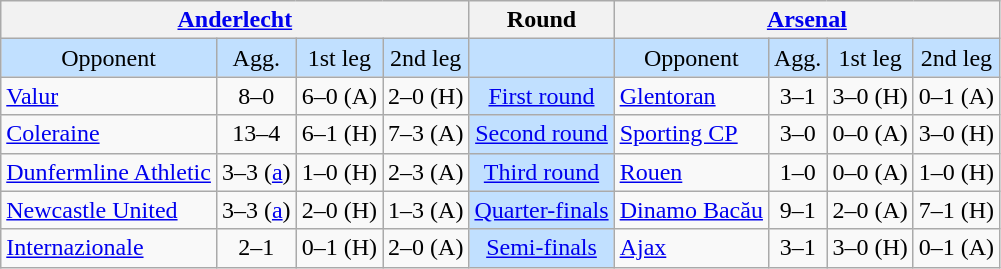<table class="wikitable" style="text-align:center">
<tr>
<th colspan=4><a href='#'>Anderlecht</a></th>
<th>Round</th>
<th colspan=4><a href='#'>Arsenal</a></th>
</tr>
<tr style="background:#c1e0ff">
<td>Opponent</td>
<td>Agg.</td>
<td>1st leg</td>
<td>2nd leg</td>
<td></td>
<td>Opponent</td>
<td>Agg.</td>
<td>1st leg</td>
<td>2nd leg</td>
</tr>
<tr>
<td align=left> <a href='#'>Valur</a></td>
<td>8–0</td>
<td>6–0 (A)</td>
<td>2–0 (H)</td>
<td style="background:#c1e0ff;"><a href='#'>First round</a></td>
<td align=left> <a href='#'>Glentoran</a></td>
<td>3–1</td>
<td>3–0 (H)</td>
<td>0–1 (A)</td>
</tr>
<tr>
<td align=left> <a href='#'>Coleraine</a></td>
<td>13–4</td>
<td>6–1 (H)</td>
<td>7–3 (A)</td>
<td style="background:#c1e0ff;"><a href='#'>Second round</a></td>
<td align=left> <a href='#'>Sporting CP</a></td>
<td>3–0</td>
<td>0–0 (A)</td>
<td>3–0 (H)</td>
</tr>
<tr>
<td align=left> <a href='#'>Dunfermline Athletic</a></td>
<td>3–3 (<a href='#'>a</a>)</td>
<td>1–0 (H)</td>
<td>2–3 (A)</td>
<td style="background:#c1e0ff;"><a href='#'>Third round</a></td>
<td align=left> <a href='#'>Rouen</a></td>
<td>1–0</td>
<td>0–0 (A)</td>
<td>1–0 (H)</td>
</tr>
<tr>
<td align=left> <a href='#'>Newcastle United</a></td>
<td>3–3 (<a href='#'>a</a>)</td>
<td>2–0 (H)</td>
<td>1–3 (A)</td>
<td style="background:#c1e0ff;"><a href='#'>Quarter-finals</a></td>
<td align=left> <a href='#'>Dinamo Bacău</a></td>
<td>9–1</td>
<td>2–0 (A)</td>
<td>7–1 (H)</td>
</tr>
<tr>
<td align=left> <a href='#'>Internazionale</a></td>
<td>2–1</td>
<td>0–1 (H)</td>
<td>2–0 (A)</td>
<td style="background:#c1e0ff;"><a href='#'>Semi-finals</a></td>
<td align=left> <a href='#'>Ajax</a></td>
<td>3–1</td>
<td>3–0 (H)</td>
<td>0–1 (A)</td>
</tr>
</table>
